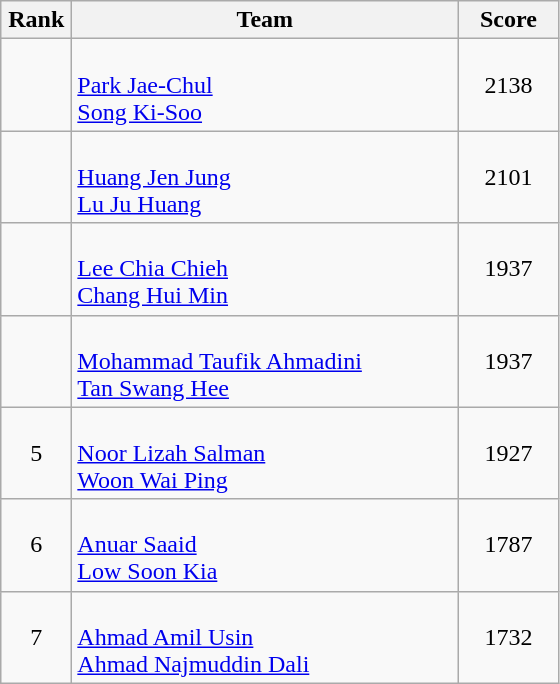<table class=wikitable style="text-align:center">
<tr>
<th width=40>Rank</th>
<th width=250>Team</th>
<th width=60>Score</th>
</tr>
<tr>
<td></td>
<td align="left"><br><a href='#'>Park Jae-Chul</a><br><a href='#'>Song Ki-Soo</a></td>
<td>2138</td>
</tr>
<tr>
<td></td>
<td align="left"><br><a href='#'>Huang Jen Jung</a><br><a href='#'>Lu Ju Huang</a></td>
<td>2101</td>
</tr>
<tr>
<td></td>
<td align="left"><br><a href='#'>Lee Chia Chieh</a><br><a href='#'>Chang Hui Min</a></td>
<td>1937</td>
</tr>
<tr>
<td></td>
<td align="left"><br><a href='#'>Mohammad Taufik Ahmadini</a><br><a href='#'>Tan Swang Hee</a></td>
<td>1937</td>
</tr>
<tr>
<td>5</td>
<td align="left"><br><a href='#'>Noor Lizah Salman</a><br><a href='#'>Woon Wai Ping</a></td>
<td>1927</td>
</tr>
<tr>
<td>6</td>
<td align="left"><br><a href='#'>Anuar Saaid</a><br><a href='#'>Low Soon Kia</a></td>
<td>1787</td>
</tr>
<tr>
<td>7</td>
<td align="left"><br><a href='#'>Ahmad Amil Usin</a><br><a href='#'>Ahmad Najmuddin Dali</a></td>
<td>1732</td>
</tr>
</table>
